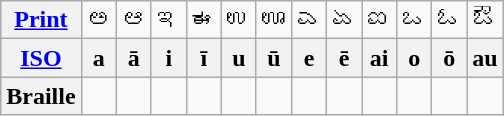<table class="wikitable Unicode" style="text-align:center;">
<tr>
<th><a href='#'>Print</a></th>
<td>ಅ</td>
<td>ಆ</td>
<td>ಇ</td>
<td>ಈ</td>
<td>ಉ</td>
<td>ಊ</td>
<td>ಎ</td>
<td>ಏ</td>
<td>ಐ</td>
<td>ಒ</td>
<td>ಓ</td>
<td>ಔ</td>
</tr>
<tr>
<th><a href='#'>ISO</a></th>
<th>a</th>
<th>ā</th>
<th>i</th>
<th>ī</th>
<th>u</th>
<th>ū</th>
<th>e</th>
<th>ē</th>
<th>ai</th>
<th>o</th>
<th>ō</th>
<th>au</th>
</tr>
<tr>
<th>Braille</th>
<td></td>
<td></td>
<td></td>
<td></td>
<td></td>
<td></td>
<td></td>
<td></td>
<td></td>
<td></td>
<td></td>
<td></td>
</tr>
</table>
